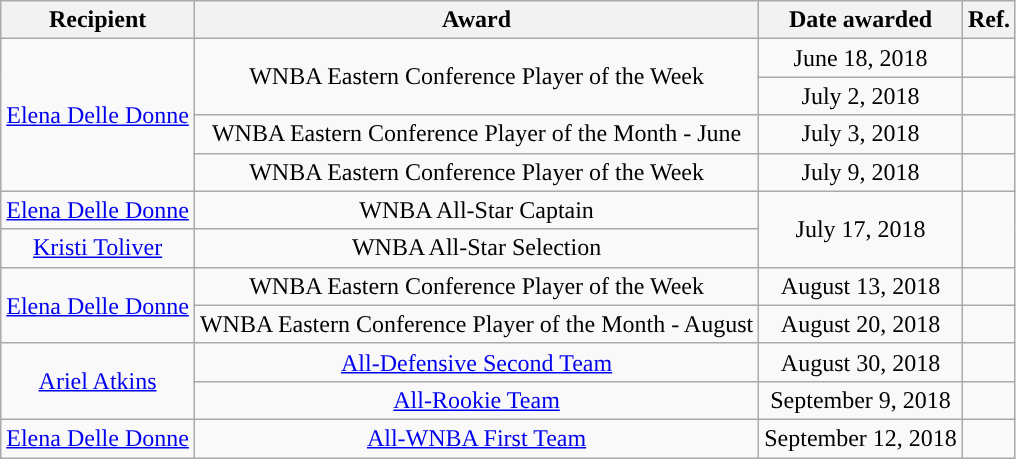<table class="wikitable sortable sortable" style="text-align: center">
<tr>
<th>Recipient</th>
<th>Award</th>
<th>Date awarded</th>
<th>Ref.</th>
</tr>
<tr>
<td rowspan="4"><a href='#'>Elena Delle Donne</a></td>
<td rowspan="2">WNBA Eastern Conference Player of the Week</td>
<td>June 18, 2018</td>
<td></td>
</tr>
<tr>
<td>July 2, 2018</td>
<td></td>
</tr>
<tr>
<td>WNBA Eastern Conference Player of the Month - June</td>
<td>July 3, 2018</td>
<td></td>
</tr>
<tr>
<td>WNBA Eastern Conference Player of the Week</td>
<td>July 9, 2018</td>
<td></td>
</tr>
<tr>
<td><a href='#'>Elena Delle Donne</a></td>
<td>WNBA All-Star Captain</td>
<td rowspan="2">July 17, 2018</td>
<td rowspan="2"></td>
</tr>
<tr>
<td><a href='#'>Kristi Toliver</a></td>
<td>WNBA All-Star Selection</td>
</tr>
<tr>
<td rowspan=2><a href='#'>Elena Delle Donne</a></td>
<td>WNBA Eastern Conference Player of the Week</td>
<td>August 13, 2018</td>
<td></td>
</tr>
<tr>
<td>WNBA Eastern Conference Player of the Month - August</td>
<td>August 20, 2018</td>
<td></td>
</tr>
<tr>
<td rowspan=2><a href='#'>Ariel Atkins</a></td>
<td><a href='#'>All-Defensive Second Team</a></td>
<td>August 30, 2018</td>
<td></td>
</tr>
<tr>
<td><a href='#'>All-Rookie Team</a></td>
<td>September 9, 2018</td>
<td></td>
</tr>
<tr>
<td><a href='#'>Elena Delle Donne</a></td>
<td><a href='#'>All-WNBA First Team</a></td>
<td>September 12, 2018</td>
<td></td>
</tr>
</table>
